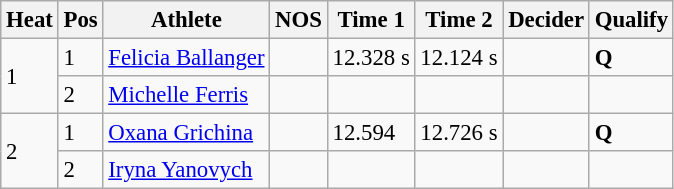<table class="wikitable" style="font-size:95%;">
<tr>
<th>Heat</th>
<th>Pos</th>
<th>Athlete</th>
<th>NOS</th>
<th>Time 1</th>
<th>Time 2</th>
<th>Decider</th>
<th>Qualify</th>
</tr>
<tr>
<td rowspan=2>1</td>
<td>1</td>
<td><a href='#'>Felicia Ballanger</a></td>
<td></td>
<td>12.328 s</td>
<td>12.124 s</td>
<td></td>
<td><strong>Q</strong></td>
</tr>
<tr>
<td>2</td>
<td><a href='#'>Michelle Ferris</a></td>
<td></td>
<td></td>
<td></td>
<td></td>
<td></td>
</tr>
<tr>
<td rowspan=2>2</td>
<td>1</td>
<td><a href='#'>Oxana Grichina</a></td>
<td></td>
<td>12.594</td>
<td>12.726 s</td>
<td></td>
<td><strong>Q</strong></td>
</tr>
<tr>
<td>2</td>
<td><a href='#'>Iryna Yanovych</a></td>
<td></td>
<td></td>
<td></td>
<td></td>
<td></td>
</tr>
</table>
